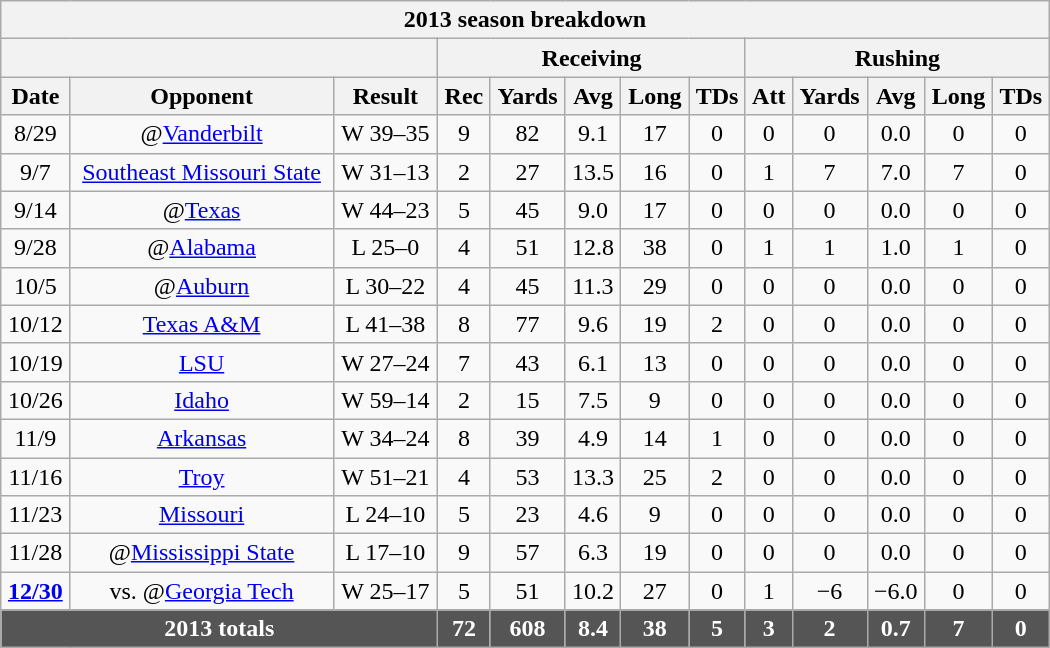<table class="wikitable collapsible collapsed" style="text-align:center; width:700px">
<tr>
<th colspan=13>2013 season breakdown</th>
</tr>
<tr>
<th colspan=3></th>
<th colspan=5>Receiving</th>
<th colspan=5>Rushing</th>
</tr>
<tr>
<th>Date</th>
<th>Opponent</th>
<th>Result</th>
<th>Rec</th>
<th>Yards</th>
<th>Avg</th>
<th>Long</th>
<th>TDs</th>
<th>Att</th>
<th>Yards</th>
<th>Avg</th>
<th>Long</th>
<th>TDs</th>
</tr>
<tr>
<td>8/29</td>
<td>@<a href='#'>Vanderbilt</a></td>
<td>W 39–35</td>
<td>9</td>
<td>82</td>
<td>9.1</td>
<td>17</td>
<td>0</td>
<td>0</td>
<td>0</td>
<td>0.0</td>
<td>0</td>
<td>0</td>
</tr>
<tr>
<td>9/7</td>
<td><a href='#'>Southeast Missouri State</a></td>
<td>W 31–13</td>
<td>2</td>
<td>27</td>
<td>13.5</td>
<td>16</td>
<td>0</td>
<td>1</td>
<td>7</td>
<td>7.0</td>
<td>7</td>
<td>0</td>
</tr>
<tr>
<td>9/14</td>
<td>@<a href='#'>Texas</a></td>
<td>W 44–23</td>
<td>5</td>
<td>45</td>
<td>9.0</td>
<td>17</td>
<td>0</td>
<td>0</td>
<td>0</td>
<td>0.0</td>
<td>0</td>
<td>0</td>
</tr>
<tr>
<td>9/28</td>
<td>@<a href='#'>Alabama</a></td>
<td>L 25–0</td>
<td>4</td>
<td>51</td>
<td>12.8</td>
<td>38</td>
<td>0</td>
<td>1</td>
<td>1</td>
<td>1.0</td>
<td>1</td>
<td>0</td>
</tr>
<tr>
<td>10/5</td>
<td>@<a href='#'>Auburn</a></td>
<td>L 30–22</td>
<td>4</td>
<td>45</td>
<td>11.3</td>
<td>29</td>
<td>0</td>
<td>0</td>
<td>0</td>
<td>0.0</td>
<td>0</td>
<td>0</td>
</tr>
<tr>
<td>10/12</td>
<td><a href='#'>Texas A&M</a></td>
<td>L 41–38</td>
<td>8</td>
<td>77</td>
<td>9.6</td>
<td>19</td>
<td>2</td>
<td>0</td>
<td>0</td>
<td>0.0</td>
<td>0</td>
<td>0</td>
</tr>
<tr>
<td>10/19</td>
<td><a href='#'>LSU</a></td>
<td>W 27–24</td>
<td>7</td>
<td>43</td>
<td>6.1</td>
<td>13</td>
<td>0</td>
<td>0</td>
<td>0</td>
<td>0.0</td>
<td>0</td>
<td>0</td>
</tr>
<tr>
<td>10/26</td>
<td><a href='#'>Idaho</a></td>
<td>W 59–14</td>
<td>2</td>
<td>15</td>
<td>7.5</td>
<td>9</td>
<td>0</td>
<td>0</td>
<td>0</td>
<td>0.0</td>
<td>0</td>
<td>0</td>
</tr>
<tr>
<td>11/9</td>
<td><a href='#'>Arkansas</a></td>
<td>W 34–24</td>
<td>8</td>
<td>39</td>
<td>4.9</td>
<td>14</td>
<td>1</td>
<td>0</td>
<td>0</td>
<td>0.0</td>
<td>0</td>
<td>0</td>
</tr>
<tr>
<td>11/16</td>
<td><a href='#'>Troy</a></td>
<td>W 51–21</td>
<td>4</td>
<td>53</td>
<td>13.3</td>
<td>25</td>
<td>2</td>
<td>0</td>
<td>0</td>
<td>0.0</td>
<td>0</td>
<td>0</td>
</tr>
<tr>
<td>11/23</td>
<td><a href='#'>Missouri</a></td>
<td>L 24–10</td>
<td>5</td>
<td>23</td>
<td>4.6</td>
<td>9</td>
<td>0</td>
<td>0</td>
<td>0</td>
<td>0.0</td>
<td>0</td>
<td>0</td>
</tr>
<tr>
<td>11/28</td>
<td>@<a href='#'>Mississippi State</a></td>
<td>L 17–10</td>
<td>9</td>
<td>57</td>
<td>6.3</td>
<td>19</td>
<td>0</td>
<td>0</td>
<td>0</td>
<td>0.0</td>
<td>0</td>
<td>0</td>
</tr>
<tr>
<td><strong><a href='#'>12/30</a></strong></td>
<td>vs. @<a href='#'>Georgia Tech</a></td>
<td>W 25–17</td>
<td>5</td>
<td>51</td>
<td>10.2</td>
<td>27</td>
<td>0</td>
<td>1</td>
<td>−6</td>
<td>−6.0</td>
<td>0</td>
<td>0</td>
</tr>
<tr style="background:#555; font-weight:bold; color:white;">
<td colspan=3>2013 totals</td>
<td>72</td>
<td>608</td>
<td>8.4</td>
<td>38</td>
<td>5</td>
<td>3</td>
<td>2</td>
<td>0.7</td>
<td>7</td>
<td>0</td>
</tr>
</table>
